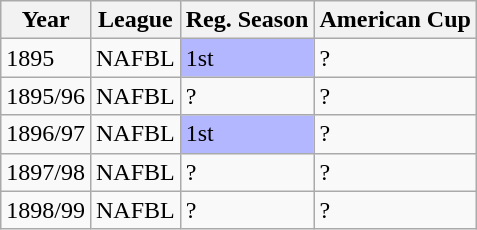<table class="wikitable">
<tr>
<th>Year</th>
<th>League</th>
<th>Reg. Season</th>
<th>American Cup</th>
</tr>
<tr>
<td>1895</td>
<td>NAFBL</td>
<td bgcolor="B3B7FF">1st</td>
<td>?</td>
</tr>
<tr>
<td>1895/96</td>
<td>NAFBL</td>
<td>?</td>
<td>?</td>
</tr>
<tr>
<td>1896/97</td>
<td>NAFBL</td>
<td bgcolor="B3B7FF">1st</td>
<td>?</td>
</tr>
<tr>
<td>1897/98</td>
<td>NAFBL</td>
<td>?</td>
<td>?</td>
</tr>
<tr>
<td>1898/99</td>
<td>NAFBL</td>
<td>?</td>
<td>?</td>
</tr>
</table>
